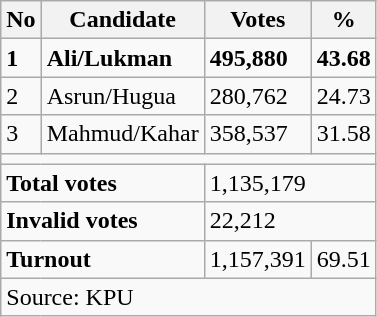<table class="wikitable">
<tr>
<th>No</th>
<th>Candidate</th>
<th>Votes</th>
<th>%</th>
</tr>
<tr>
<td><strong>1</strong></td>
<td><strong>Ali/Lukman</strong></td>
<td><strong>495,880</strong></td>
<td><strong>43.68</strong></td>
</tr>
<tr>
<td>2</td>
<td>Asrun/Hugua</td>
<td>280,762</td>
<td>24.73</td>
</tr>
<tr>
<td>3</td>
<td>Mahmud/Kahar</td>
<td>358,537</td>
<td>31.58</td>
</tr>
<tr>
<td colspan=4></td>
</tr>
<tr>
<td colspan=2><strong>Total votes</strong></td>
<td colspan=2>1,135,179</td>
</tr>
<tr>
<td colspan=2><strong>Invalid votes</strong></td>
<td colspan=2>22,212</td>
</tr>
<tr>
<td colspan=2><strong>Turnout</strong></td>
<td>1,157,391</td>
<td>69.51</td>
</tr>
<tr>
<td colspan=4>Source: KPU</td>
</tr>
</table>
